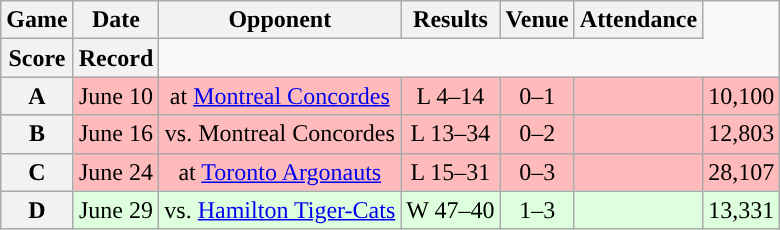<table class="wikitable" style="text-align:center">
<tr>
<th>Game</th>
<th>Date</th>
<th>Opponent</th>
<th>Results</th>
<th>Venue</th>
<th>Attendance</th>
</tr>
<tr>
<th>Score</th>
<th>Record</th>
</tr>
<tr style="background:#ffbbbb">
<th>A</th>
<td>June 10</td>
<td>at <a href='#'>Montreal Concordes</a></td>
<td>L 4–14</td>
<td>0–1</td>
<td></td>
<td>10,100</td>
</tr>
<tr style="background:#ffbbbb">
<th>B</th>
<td>June 16</td>
<td>vs. Montreal Concordes</td>
<td>L 13–34</td>
<td>0–2</td>
<td></td>
<td>12,803</td>
</tr>
<tr style="background:#ffbbbb">
<th>C</th>
<td>June 24</td>
<td>at <a href='#'>Toronto Argonauts</a></td>
<td>L 15–31</td>
<td>0–3</td>
<td></td>
<td>28,107</td>
</tr>
<tr style="background:#ddffdd">
<th>D</th>
<td>June 29</td>
<td>vs. <a href='#'>Hamilton Tiger-Cats</a></td>
<td>W 47–40</td>
<td>1–3</td>
<td></td>
<td>13,331</td>
</tr>
</table>
